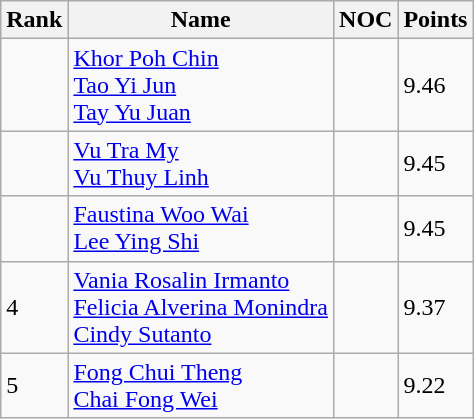<table class="wikitable sortable">
<tr>
<th>Rank</th>
<th>Name</th>
<th>NOC</th>
<th>Points</th>
</tr>
<tr>
<td></td>
<td><a href='#'>Khor Poh Chin</a> <br> <a href='#'>Tao Yi Jun</a> <br> <a href='#'>Tay Yu Juan</a></td>
<td></td>
<td>9.46</td>
</tr>
<tr>
<td></td>
<td><a href='#'>Vu Tra My</a> <br> <a href='#'>Vu Thuy Linh</a></td>
<td></td>
<td>9.45</td>
</tr>
<tr>
<td></td>
<td><a href='#'>Faustina Woo Wai</a> <br> <a href='#'>Lee Ying Shi</a></td>
<td></td>
<td>9.45</td>
</tr>
<tr>
<td>4</td>
<td><a href='#'>Vania Rosalin Irmanto</a> <br> <a href='#'>Felicia Alverina Monindra</a><br> <a href='#'>Cindy Sutanto</a></td>
<td></td>
<td>9.37</td>
</tr>
<tr>
<td>5</td>
<td><a href='#'>Fong Chui Theng</a> <br> <a href='#'>Chai Fong Wei</a></td>
<td></td>
<td>9.22</td>
</tr>
</table>
